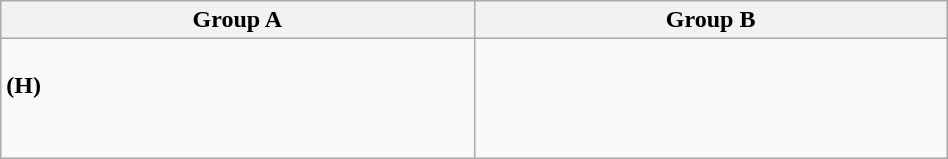<table class=wikitable width=50%>
<tr>
<th width=25%>Group A</th>
<th width=25%>Group B</th>
</tr>
<tr>
<td><br> <strong>(H)</strong><br><br><br></td>
<td><br><br><br><br></td>
</tr>
</table>
